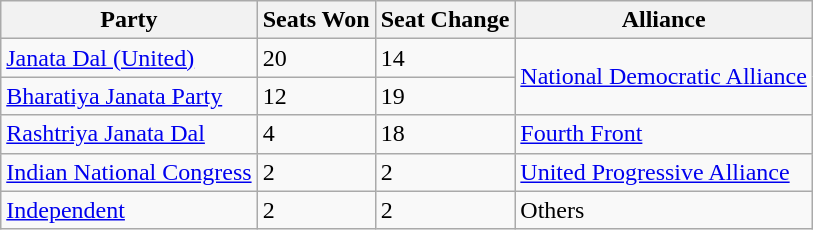<table class="wikitable">
<tr>
<th>Party</th>
<th>Seats Won</th>
<th>Seat Change</th>
<th>Alliance</th>
</tr>
<tr>
<td><a href='#'>Janata Dal (United)</a></td>
<td>20</td>
<td>14</td>
<td rowspan="2"><a href='#'>National Democratic Alliance</a></td>
</tr>
<tr>
<td><a href='#'>Bharatiya Janata Party</a></td>
<td>12</td>
<td>19</td>
</tr>
<tr>
<td><a href='#'>Rashtriya Janata Dal</a></td>
<td>4</td>
<td>18</td>
<td><a href='#'>Fourth Front</a></td>
</tr>
<tr>
<td><a href='#'>Indian National Congress</a></td>
<td>2</td>
<td>2</td>
<td><a href='#'>United Progressive Alliance</a></td>
</tr>
<tr>
<td><a href='#'>Independent</a></td>
<td>2</td>
<td>2</td>
<td>Others</td>
</tr>
</table>
